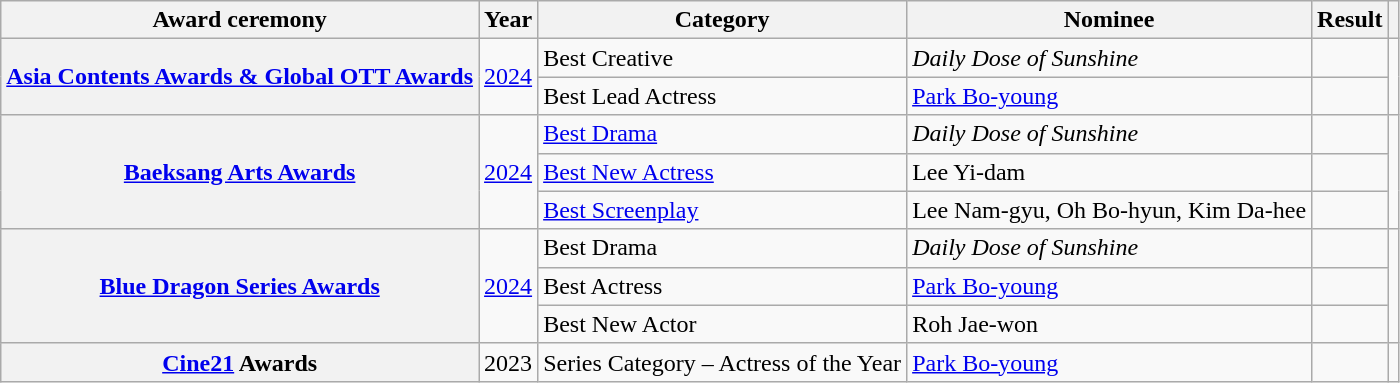<table class="wikitable plainrowheaders sortable">
<tr>
<th scope="col">Award ceremony</th>
<th scope="col">Year</th>
<th scope="col">Category</th>
<th scope="col">Nominee</th>
<th scope="col">Result</th>
<th scope="col" class="unsortable"></th>
</tr>
<tr>
<th rowspan="2" scope="row"><a href='#'>Asia Contents Awards & Global OTT Awards</a></th>
<td rowspan="2" style="text-align:center"><a href='#'>2024</a></td>
<td>Best Creative</td>
<td><em>Daily Dose of Sunshine</em></td>
<td></td>
<td rowspan="2" style="text-align:center"></td>
</tr>
<tr>
<td>Best Lead Actress</td>
<td><a href='#'>Park Bo-young</a></td>
<td></td>
</tr>
<tr>
<th scope="row" rowspan="3"><a href='#'>Baeksang Arts Awards</a></th>
<td rowspan="3" style="text-align:center"><a href='#'>2024</a></td>
<td><a href='#'>Best Drama</a></td>
<td><em>Daily Dose of Sunshine</em></td>
<td></td>
<td rowspan="3" style="text-align:center"></td>
</tr>
<tr>
<td><a href='#'>Best New Actress</a></td>
<td>Lee Yi-dam</td>
<td></td>
</tr>
<tr>
<td><a href='#'>Best Screenplay</a></td>
<td>Lee Nam-gyu, Oh Bo-hyun, Kim Da-hee</td>
<td></td>
</tr>
<tr>
<th scope="row" rowspan="3"><a href='#'>Blue Dragon Series Awards</a></th>
<td rowspan="3" style="text-align:center"><a href='#'>2024</a></td>
<td>Best Drama</td>
<td><em>Daily Dose of Sunshine</em></td>
<td></td>
<td rowspan="3" style="text-align:center"></td>
</tr>
<tr>
<td>Best Actress</td>
<td><a href='#'>Park Bo-young</a></td>
<td></td>
</tr>
<tr>
<td>Best New Actor</td>
<td>Roh Jae-won</td>
<td></td>
</tr>
<tr>
<th scope="row"><a href='#'>Cine21</a> Awards</th>
<td style="text-align:center">2023</td>
<td>Series Category – Actress of the Year</td>
<td><a href='#'>Park Bo-young</a></td>
<td></td>
<td style="text-align:center"></td>
</tr>
</table>
